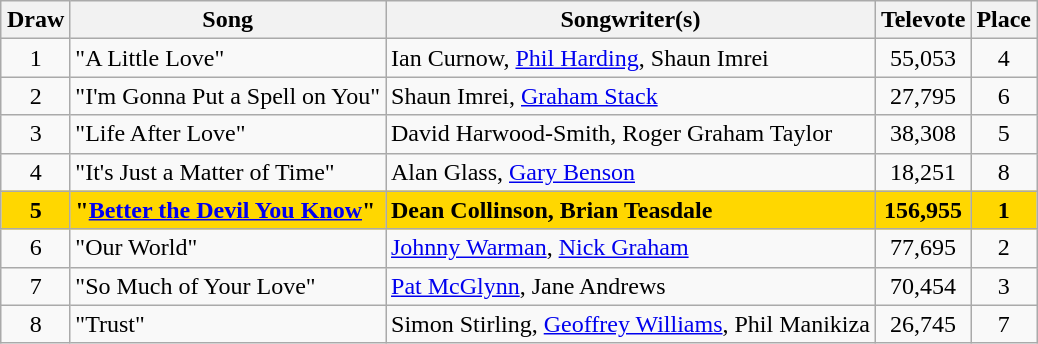<table class="sortable wikitable" style="margin: 1em auto 1em auto; text-align:center">
<tr>
<th>Draw</th>
<th>Song</th>
<th>Songwriter(s)</th>
<th>Televote</th>
<th>Place</th>
</tr>
<tr>
<td>1</td>
<td align="left">"A Little Love"</td>
<td align="left">Ian Curnow, <a href='#'>Phil Harding</a>, Shaun Imrei</td>
<td>55,053</td>
<td>4</td>
</tr>
<tr>
<td>2</td>
<td align="left">"I'm Gonna Put a Spell on You"</td>
<td align="left">Shaun Imrei, <a href='#'>Graham Stack</a></td>
<td>27,795</td>
<td>6</td>
</tr>
<tr>
<td>3</td>
<td align="left">"Life After Love"</td>
<td align="left">David Harwood-Smith, Roger Graham Taylor</td>
<td>38,308</td>
<td>5</td>
</tr>
<tr>
<td>4</td>
<td align="left">"It's Just a Matter of Time"</td>
<td align="left">Alan Glass, <a href='#'>Gary Benson</a></td>
<td>18,251</td>
<td>8</td>
</tr>
<tr style="font-weight:bold; background:gold;">
<td>5</td>
<td align="left">"<a href='#'>Better the Devil You Know</a>"</td>
<td align="left">Dean Collinson, Brian Teasdale</td>
<td>156,955</td>
<td>1</td>
</tr>
<tr>
<td>6</td>
<td align="left">"Our World"</td>
<td align="left"><a href='#'>Johnny Warman</a>, <a href='#'>Nick Graham</a></td>
<td>77,695</td>
<td>2</td>
</tr>
<tr>
<td>7</td>
<td align="left">"So Much of Your Love"</td>
<td align="left"><a href='#'>Pat McGlynn</a>, Jane Andrews</td>
<td>70,454</td>
<td>3</td>
</tr>
<tr>
<td>8</td>
<td align="left">"Trust"</td>
<td align="left">Simon Stirling, <a href='#'>Geoffrey Williams</a>, Phil Manikiza</td>
<td>26,745</td>
<td>7</td>
</tr>
</table>
